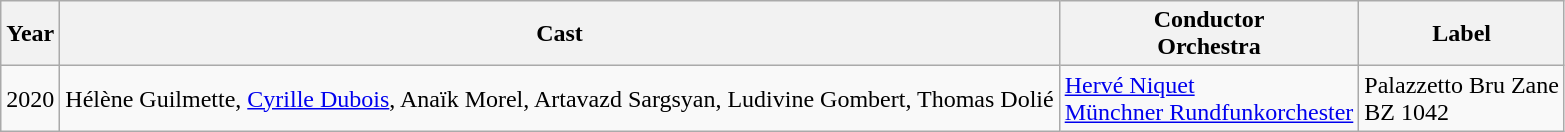<table class="wikitable">
<tr>
<th>Year</th>
<th>Cast</th>
<th>Conductor<br>Orchestra</th>
<th>Label</th>
</tr>
<tr>
<td>2020</td>
<td>Hélène Guilmette, <a href='#'>Cyrille Dubois</a>, Anaïk Morel, Artavazd Sargsyan, Ludivine Gombert, Thomas Dolié</td>
<td><a href='#'>Hervé Niquet</a><br><a href='#'>Münchner Rundfunkorchester</a></td>
<td>Palazzetto Bru Zane<br>BZ 1042</td>
</tr>
</table>
